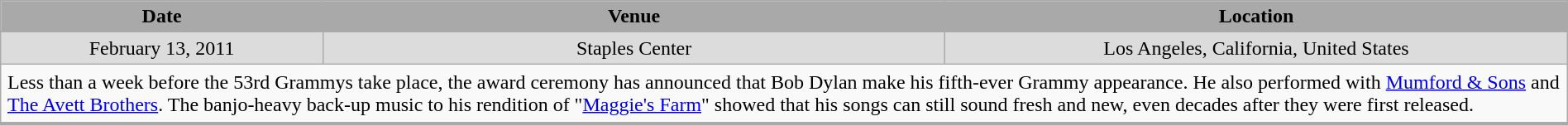<table class="wikitable" style="width:100%; text-align:center;">
<tr>
<th style="width:100px; background:darkGrey;">Date</th>
<th style="width:200px; background:darkGrey;">Venue</th>
<th style="width:200px; background:darkGrey;">Location</th>
</tr>
<tr style="background:#DCDCDC;">
<td>February 13, 2011</td>
<td>Staples Center</td>
<td>Los Angeles, California, United States</td>
</tr>
<tr>
<td colspan="5" style="border-bottom-width:3px; padding:5px; text-align:left;">Less than a week before the 53rd Grammys take place, the award ceremony has announced that Bob Dylan make his fifth-ever Grammy appearance. He also performed with <a href='#'>Mumford & Sons</a> and <a href='#'>The Avett Brothers</a>. The banjo-heavy back-up music to his rendition of "<a href='#'>Maggie's Farm</a>" showed that his songs can still sound fresh and new, even decades after they were first released.</td>
</tr>
<tr>
</tr>
</table>
